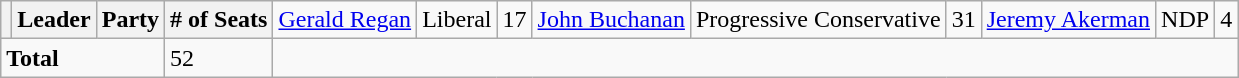<table class="wikitable">
<tr>
<th></th>
<th>Leader</th>
<th>Party</th>
<th># of Seats<br></th>
<td><a href='#'>Gerald Regan</a></td>
<td>Liberal</td>
<td>17<br></td>
<td><a href='#'>John Buchanan</a></td>
<td>Progressive Conservative</td>
<td>31<br></td>
<td><a href='#'>Jeremy Akerman</a></td>
<td>NDP</td>
<td>4</td>
</tr>
<tr>
<td colspan="3"><strong>Total</strong></td>
<td>52</td>
</tr>
</table>
